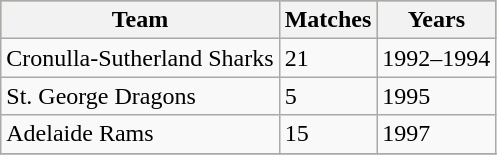<table class="wikitable">
<tr bgcolor=#bdb76b>
<th>Team</th>
<th>Matches</th>
<th>Years</th>
</tr>
<tr>
<td>Cronulla-Sutherland Sharks</td>
<td>21</td>
<td>1992–1994</td>
</tr>
<tr>
<td>St. George Dragons</td>
<td>5</td>
<td>1995</td>
</tr>
<tr>
<td>Adelaide Rams</td>
<td>15</td>
<td>1997</td>
</tr>
<tr>
</tr>
</table>
